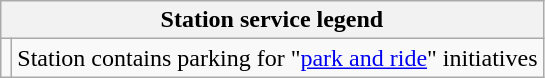<table class="wikitable">
<tr>
<th colspan="2">Station service legend</th>
</tr>
<tr>
<td></td>
<td>Station contains parking for "<a href='#'>park and ride</a>" initiatives</td>
</tr>
</table>
